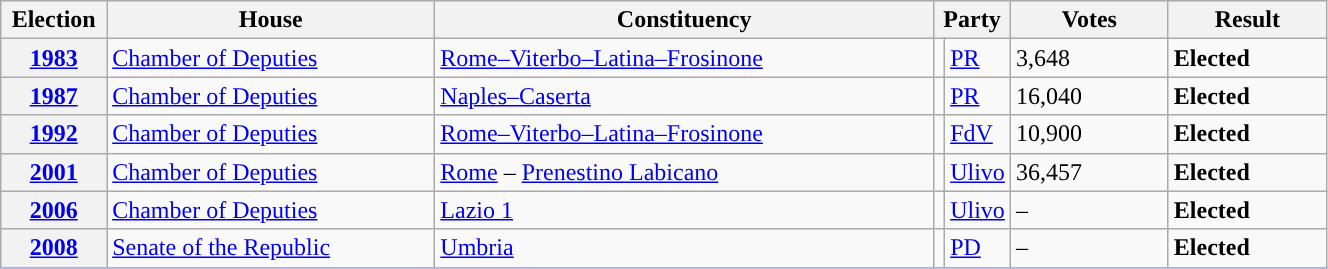<table class=wikitable style="width:70%; border:1px #AAAAFF solid">
<tr>
<th width=8%>Election</th>
<th width=25%>House</th>
<th width=38%>Constituency</th>
<th width=5% colspan="2">Party</th>
<th width=12%>Votes</th>
<th width=20%>Result</th>
</tr>
<tr>
<th><a href='#'>1983</a></th>
<td><a href='#'>Chamber of Deputies</a></td>
<td><a href='#'>Rome–Viterbo–Latina–Frosinone</a></td>
<td></td>
<td><a href='#'>PR</a></td>
<td>3,648</td>
<td> <strong>Elected</strong></td>
</tr>
<tr>
<th><a href='#'>1987</a></th>
<td><a href='#'>Chamber of Deputies</a></td>
<td><a href='#'>Naples–Caserta</a></td>
<td></td>
<td><a href='#'>PR</a></td>
<td>16,040</td>
<td> <strong>Elected</strong></td>
</tr>
<tr>
<th><a href='#'>1992</a></th>
<td><a href='#'>Chamber of Deputies</a></td>
<td><a href='#'>Rome–Viterbo–Latina–Frosinone</a></td>
<td></td>
<td><a href='#'>FdV</a></td>
<td>10,900</td>
<td> <strong>Elected</strong></td>
</tr>
<tr>
<th><a href='#'>2001</a></th>
<td><a href='#'>Chamber of Deputies</a></td>
<td><a href='#'>Rome</a> – <a href='#'>Prenestino Labicano</a></td>
<td></td>
<td><a href='#'>Ulivo</a></td>
<td>36,457</td>
<td> <strong>Elected</strong></td>
</tr>
<tr>
<th><a href='#'>2006</a></th>
<td><a href='#'>Chamber of Deputies</a></td>
<td><a href='#'>Lazio 1</a></td>
<td></td>
<td><a href='#'>Ulivo</a></td>
<td>–</td>
<td> <strong>Elected</strong></td>
</tr>
<tr>
<th><a href='#'>2008</a></th>
<td><a href='#'>Senate of the Republic</a></td>
<td><a href='#'>Umbria</a></td>
<td></td>
<td><a href='#'>PD</a></td>
<td>–</td>
<td> <strong>Elected</strong></td>
</tr>
<tr>
</tr>
</table>
